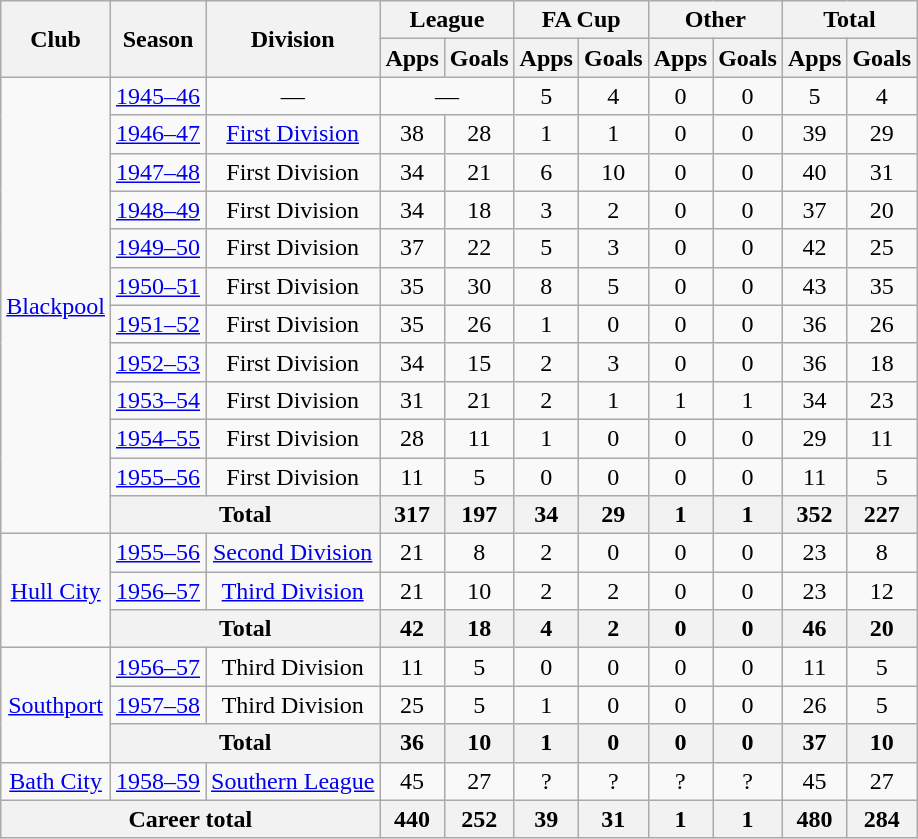<table class="wikitable" style="text-align:center">
<tr>
<th rowspan="2">Club</th>
<th rowspan="2">Season</th>
<th rowspan="2">Division</th>
<th colspan="2">League</th>
<th colspan="2">FA Cup</th>
<th colspan="2">Other</th>
<th colspan="2">Total</th>
</tr>
<tr>
<th>Apps</th>
<th>Goals</th>
<th>Apps</th>
<th>Goals</th>
<th>Apps</th>
<th>Goals</th>
<th>Apps</th>
<th>Goals</th>
</tr>
<tr>
<td rowspan="12"><a href='#'>Blackpool</a></td>
<td><a href='#'>1945–46</a></td>
<td>—</td>
<td colspan="2">—</td>
<td>5</td>
<td>4</td>
<td>0</td>
<td>0</td>
<td>5</td>
<td>4</td>
</tr>
<tr>
<td><a href='#'>1946–47</a></td>
<td><a href='#'>First Division</a></td>
<td>38</td>
<td>28</td>
<td>1</td>
<td>1</td>
<td>0</td>
<td>0</td>
<td>39</td>
<td>29</td>
</tr>
<tr>
<td><a href='#'>1947–48</a></td>
<td>First Division</td>
<td>34</td>
<td>21</td>
<td>6</td>
<td>10</td>
<td>0</td>
<td>0</td>
<td>40</td>
<td>31</td>
</tr>
<tr>
<td><a href='#'>1948–49</a></td>
<td>First Division</td>
<td>34</td>
<td>18</td>
<td>3</td>
<td>2</td>
<td>0</td>
<td>0</td>
<td>37</td>
<td>20</td>
</tr>
<tr>
<td><a href='#'>1949–50</a></td>
<td>First Division</td>
<td>37</td>
<td>22</td>
<td>5</td>
<td>3</td>
<td>0</td>
<td>0</td>
<td>42</td>
<td>25</td>
</tr>
<tr>
<td><a href='#'>1950–51</a></td>
<td>First Division</td>
<td>35</td>
<td>30</td>
<td>8</td>
<td>5</td>
<td>0</td>
<td>0</td>
<td>43</td>
<td>35</td>
</tr>
<tr>
<td><a href='#'>1951–52</a></td>
<td>First Division</td>
<td>35</td>
<td>26</td>
<td>1</td>
<td>0</td>
<td>0</td>
<td>0</td>
<td>36</td>
<td>26</td>
</tr>
<tr>
<td><a href='#'>1952–53</a></td>
<td>First Division</td>
<td>34</td>
<td>15</td>
<td>2</td>
<td>3</td>
<td>0</td>
<td>0</td>
<td>36</td>
<td>18</td>
</tr>
<tr>
<td><a href='#'>1953–54</a></td>
<td>First Division</td>
<td>31</td>
<td>21</td>
<td>2</td>
<td>1</td>
<td>1</td>
<td>1</td>
<td>34</td>
<td>23</td>
</tr>
<tr>
<td><a href='#'>1954–55</a></td>
<td>First Division</td>
<td>28</td>
<td>11</td>
<td>1</td>
<td>0</td>
<td>0</td>
<td>0</td>
<td>29</td>
<td>11</td>
</tr>
<tr>
<td><a href='#'>1955–56</a></td>
<td>First Division</td>
<td>11</td>
<td>5</td>
<td>0</td>
<td>0</td>
<td>0</td>
<td>0</td>
<td>11</td>
<td>5</td>
</tr>
<tr>
<th colspan="2">Total</th>
<th>317</th>
<th>197</th>
<th>34</th>
<th>29</th>
<th>1</th>
<th>1</th>
<th>352</th>
<th>227</th>
</tr>
<tr>
<td rowspan="3"><a href='#'>Hull City</a></td>
<td><a href='#'>1955–56</a></td>
<td><a href='#'>Second Division</a></td>
<td>21</td>
<td>8</td>
<td>2</td>
<td>0</td>
<td>0</td>
<td>0</td>
<td>23</td>
<td>8</td>
</tr>
<tr>
<td><a href='#'>1956–57</a></td>
<td><a href='#'>Third Division</a></td>
<td>21</td>
<td>10</td>
<td>2</td>
<td>2</td>
<td>0</td>
<td>0</td>
<td>23</td>
<td>12</td>
</tr>
<tr>
<th colspan="2">Total</th>
<th>42</th>
<th>18</th>
<th>4</th>
<th>2</th>
<th>0</th>
<th>0</th>
<th>46</th>
<th>20</th>
</tr>
<tr>
<td rowspan="3"><a href='#'>Southport</a></td>
<td><a href='#'>1956–57</a></td>
<td>Third Division</td>
<td>11</td>
<td>5</td>
<td>0</td>
<td>0</td>
<td>0</td>
<td>0</td>
<td>11</td>
<td>5</td>
</tr>
<tr>
<td><a href='#'>1957–58</a></td>
<td>Third Division</td>
<td>25</td>
<td>5</td>
<td>1</td>
<td>0</td>
<td>0</td>
<td>0</td>
<td>26</td>
<td>5</td>
</tr>
<tr>
<th colspan="2">Total</th>
<th>36</th>
<th>10</th>
<th>1</th>
<th>0</th>
<th>0</th>
<th>0</th>
<th>37</th>
<th>10</th>
</tr>
<tr>
<td><a href='#'>Bath City</a></td>
<td><a href='#'>1958–59</a></td>
<td><a href='#'>Southern League</a></td>
<td>45</td>
<td>27</td>
<td>?</td>
<td>?</td>
<td>?</td>
<td>?</td>
<td>45</td>
<td>27</td>
</tr>
<tr>
<th colspan="3">Career total</th>
<th>440</th>
<th>252</th>
<th>39</th>
<th>31</th>
<th>1</th>
<th>1</th>
<th>480</th>
<th>284</th>
</tr>
</table>
